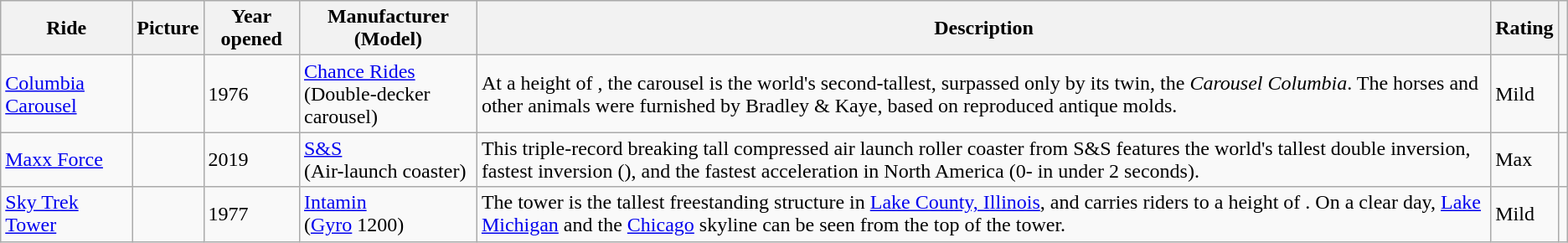<table class="wikitable sortable">
<tr>
<th>Ride</th>
<th>Picture</th>
<th>Year opened</th>
<th>Manufacturer<br>(Model)</th>
<th>Description</th>
<th>Rating</th>
<th></th>
</tr>
<tr>
<td><a href='#'>Columbia Carousel</a></td>
<td></td>
<td>1976</td>
<td><a href='#'>Chance Rides</a> <br> (Double-decker carousel)</td>
<td>At a height of , the carousel is the world's second-tallest, surpassed only by its twin, the <em>Carousel Columbia</em>. The horses and other animals were furnished by Bradley & Kaye, based on reproduced antique molds.</td>
<td>Mild</td>
<td></td>
</tr>
<tr>
<td><a href='#'>Maxx Force</a></td>
<td></td>
<td>2019</td>
<td><a href='#'>S&S</a><br>(Air-launch coaster)</td>
<td>This triple-record breaking  tall compressed air launch roller coaster from S&S features the world's tallest double inversion, fastest inversion (), and the fastest acceleration in North America (0- in under 2 seconds).</td>
<td>Max</td>
<td></td>
</tr>
<tr>
<td><a href='#'>Sky Trek Tower</a></td>
<td></td>
<td>1977</td>
<td><a href='#'>Intamin</a> <br> (<a href='#'>Gyro</a> 1200)</td>
<td>The  tower is the tallest freestanding structure in <a href='#'>Lake County, Illinois</a>, and carries riders to a height of . On a clear day, <a href='#'>Lake Michigan</a> and the <a href='#'>Chicago</a> skyline can be seen from the top of the tower.</td>
<td>Mild</td>
<td></td>
</tr>
</table>
